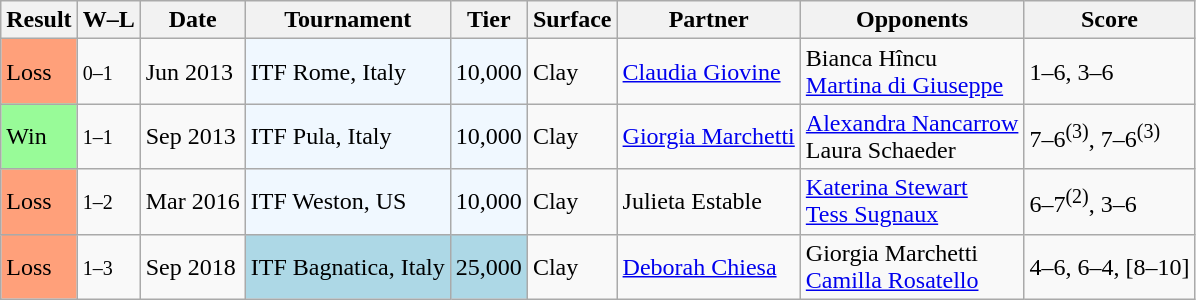<table class="sortable wikitable">
<tr>
<th>Result</th>
<th class="unsortable">W–L</th>
<th>Date</th>
<th>Tournament</th>
<th>Tier</th>
<th>Surface</th>
<th>Partner</th>
<th>Opponents</th>
<th class="unsortable">Score</th>
</tr>
<tr>
<td style="background:#ffa07a;">Loss</td>
<td><small>0–1</small></td>
<td>Jun 2013</td>
<td style="background:#f0f8ff;">ITF Rome, Italy</td>
<td style="background:#f0f8ff;">10,000</td>
<td>Clay</td>
<td> <a href='#'>Claudia Giovine</a></td>
<td> Bianca Hîncu <br>  <a href='#'>Martina di Giuseppe</a></td>
<td>1–6, 3–6</td>
</tr>
<tr>
<td style="background:#98fb98;">Win</td>
<td><small>1–1</small></td>
<td>Sep 2013</td>
<td style="background:#f0f8ff;">ITF Pula, Italy</td>
<td style="background:#f0f8ff;">10,000</td>
<td>Clay</td>
<td> <a href='#'>Giorgia Marchetti</a></td>
<td> <a href='#'>Alexandra Nancarrow</a> <br>  Laura Schaeder</td>
<td>7–6<sup>(3)</sup>, 7–6<sup>(3)</sup></td>
</tr>
<tr>
<td style="background:#ffa07a;">Loss</td>
<td><small>1–2</small></td>
<td>Mar 2016</td>
<td style="background:#f0f8ff;">ITF Weston, US</td>
<td style="background:#f0f8ff;">10,000</td>
<td>Clay</td>
<td> Julieta Estable</td>
<td> <a href='#'>Katerina Stewart</a> <br>  <a href='#'>Tess Sugnaux</a></td>
<td>6–7<sup>(2)</sup>, 3–6</td>
</tr>
<tr>
<td style="background:#ffa07a;">Loss</td>
<td><small>1–3</small></td>
<td>Sep 2018</td>
<td style="background:lightblue;">ITF Bagnatica, Italy</td>
<td style="background:lightblue;">25,000</td>
<td>Clay</td>
<td> <a href='#'>Deborah Chiesa</a></td>
<td> Giorgia Marchetti <br>  <a href='#'>Camilla Rosatello</a></td>
<td>4–6, 6–4, [8–10]</td>
</tr>
</table>
